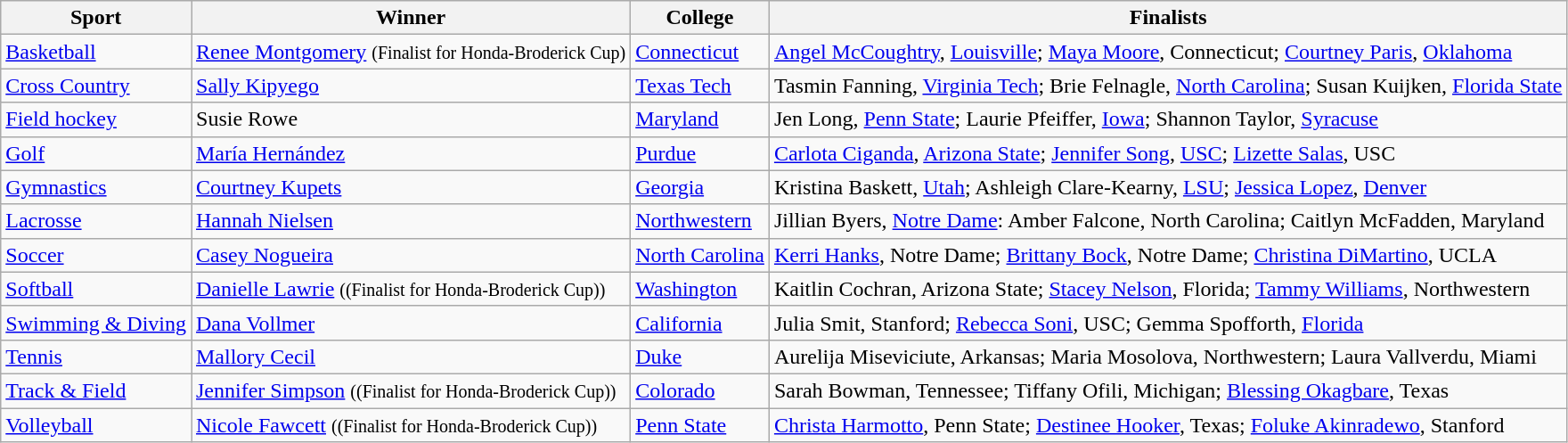<table class="wikitable">
<tr>
<th>Sport</th>
<th>Winner</th>
<th>College</th>
<th>Finalists</th>
</tr>
<tr>
<td><a href='#'>Basketball</a></td>
<td><a href='#'>Renee Montgomery</a> <small>(Finalist for Honda-Broderick Cup)</small></td>
<td><a href='#'>Connecticut</a></td>
<td><a href='#'>Angel McCoughtry</a>, <a href='#'>Louisville</a>; <a href='#'>Maya Moore</a>, Connecticut; <a href='#'>Courtney Paris</a>, <a href='#'>Oklahoma</a></td>
</tr>
<tr>
<td><a href='#'>Cross Country</a></td>
<td><a href='#'>Sally Kipyego</a></td>
<td><a href='#'>Texas Tech</a></td>
<td>Tasmin Fanning, <a href='#'>Virginia Tech</a>; Brie Felnagle, <a href='#'>North Carolina</a>; Susan Kuijken, <a href='#'>Florida State</a></td>
</tr>
<tr>
<td><a href='#'>Field hockey</a></td>
<td>Susie Rowe</td>
<td><a href='#'>Maryland</a></td>
<td>Jen Long, <a href='#'>Penn State</a>; Laurie Pfeiffer, <a href='#'>Iowa</a>; Shannon Taylor, <a href='#'>Syracuse</a></td>
</tr>
<tr>
<td><a href='#'>Golf</a></td>
<td><a href='#'>María Hernández</a></td>
<td><a href='#'>Purdue</a></td>
<td><a href='#'>Carlota Ciganda</a>, <a href='#'>Arizona State</a>; <a href='#'>Jennifer Song</a>, <a href='#'>USC</a>; <a href='#'>Lizette Salas</a>, USC</td>
</tr>
<tr>
<td><a href='#'>Gymnastics</a></td>
<td><a href='#'>Courtney Kupets</a></td>
<td><a href='#'>Georgia</a></td>
<td>Kristina Baskett, <a href='#'>Utah</a>; Ashleigh Clare-Kearny, <a href='#'>LSU</a>; <a href='#'>Jessica Lopez</a>, <a href='#'>Denver</a></td>
</tr>
<tr>
<td><a href='#'>Lacrosse</a></td>
<td><a href='#'>Hannah Nielsen</a></td>
<td><a href='#'>Northwestern</a></td>
<td>Jillian Byers, <a href='#'>Notre Dame</a>: Amber Falcone, North Carolina; Caitlyn McFadden, Maryland</td>
</tr>
<tr>
<td><a href='#'>Soccer</a></td>
<td><a href='#'>Casey Nogueira</a></td>
<td><a href='#'>North Carolina</a></td>
<td><a href='#'>Kerri Hanks</a>, Notre Dame; <a href='#'>Brittany Bock</a>, Notre Dame; <a href='#'>Christina DiMartino</a>, UCLA</td>
</tr>
<tr>
<td><a href='#'>Softball</a></td>
<td><a href='#'>Danielle Lawrie</a> <small>((Finalist for Honda-Broderick Cup))</small></td>
<td><a href='#'>Washington</a></td>
<td>Kaitlin Cochran, Arizona State; <a href='#'>Stacey Nelson</a>, Florida; <a href='#'>Tammy Williams</a>, Northwestern</td>
</tr>
<tr>
<td><a href='#'>Swimming & Diving</a></td>
<td><a href='#'>Dana Vollmer</a></td>
<td><a href='#'>California</a></td>
<td>Julia Smit, Stanford; <a href='#'>Rebecca Soni</a>, USC; Gemma Spofforth, <a href='#'>Florida</a></td>
</tr>
<tr>
<td><a href='#'>Tennis</a></td>
<td><a href='#'>Mallory Cecil</a></td>
<td><a href='#'>Duke</a></td>
<td>Aurelija Miseviciute, Arkansas; Maria Mosolova, Northwestern; Laura Vallverdu, Miami</td>
</tr>
<tr>
<td><a href='#'>Track & Field</a></td>
<td><a href='#'>Jennifer Simpson</a> <small>((Finalist for Honda-Broderick Cup))</small></td>
<td><a href='#'>Colorado</a></td>
<td>Sarah Bowman, Tennessee; Tiffany Ofili, Michigan; <a href='#'>Blessing Okagbare</a>, Texas</td>
</tr>
<tr>
<td><a href='#'>Volleyball</a></td>
<td><a href='#'>Nicole Fawcett</a> <small>((Finalist for Honda-Broderick Cup))</small></td>
<td><a href='#'>Penn State</a></td>
<td><a href='#'>Christa Harmotto</a>, Penn State; <a href='#'>Destinee Hooker</a>, Texas; <a href='#'>Foluke Akinradewo</a>, Stanford</td>
</tr>
</table>
